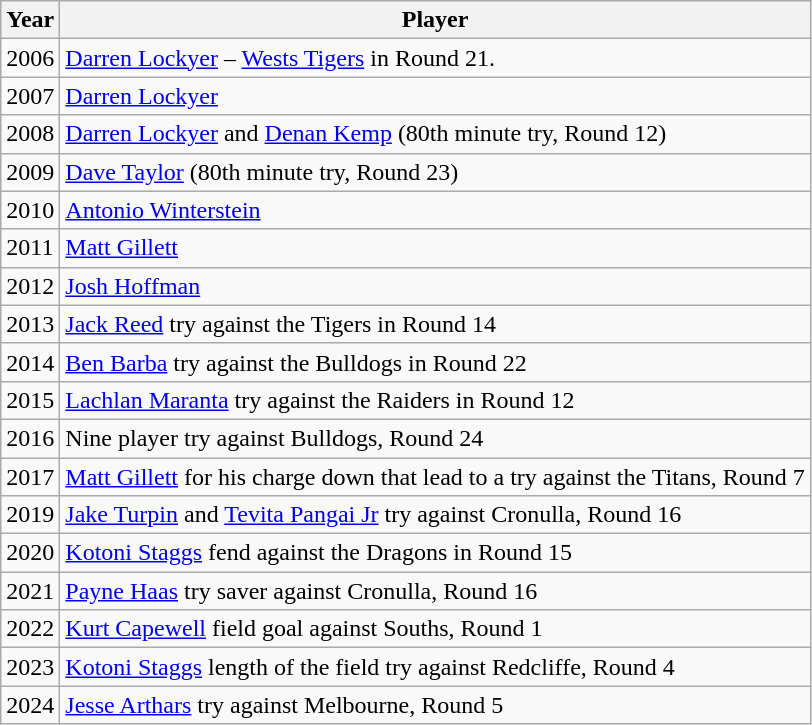<table class="wikitable" align=left>
<tr>
<th>Year</th>
<th>Player</th>
</tr>
<tr>
<td>2006</td>
<td><a href='#'>Darren Lockyer</a> – <a href='#'>Wests Tigers</a> in Round 21.</td>
</tr>
<tr>
<td>2007</td>
<td><a href='#'>Darren Lockyer</a></td>
</tr>
<tr>
<td>2008</td>
<td><a href='#'>Darren Lockyer</a> and <a href='#'>Denan Kemp</a> (80th minute try, Round 12)</td>
</tr>
<tr>
<td>2009</td>
<td><a href='#'>Dave Taylor</a> (80th minute try, Round 23)</td>
</tr>
<tr>
<td>2010</td>
<td><a href='#'>Antonio Winterstein</a></td>
</tr>
<tr>
<td>2011</td>
<td><a href='#'>Matt Gillett</a></td>
</tr>
<tr>
<td>2012</td>
<td><a href='#'>Josh Hoffman</a></td>
</tr>
<tr>
<td>2013</td>
<td><a href='#'>Jack Reed</a> try against the Tigers in Round 14</td>
</tr>
<tr>
<td>2014</td>
<td><a href='#'>Ben Barba</a> try against the Bulldogs in Round 22</td>
</tr>
<tr>
<td>2015</td>
<td><a href='#'>Lachlan Maranta</a> try against the Raiders in Round 12</td>
</tr>
<tr>
<td>2016</td>
<td>Nine player try against Bulldogs, Round 24</td>
</tr>
<tr>
<td>2017</td>
<td><a href='#'>Matt Gillett</a> for his charge down that lead to a try against the Titans, Round 7</td>
</tr>
<tr>
<td>2019</td>
<td><a href='#'>Jake Turpin</a> and <a href='#'>Tevita Pangai Jr</a> try against Cronulla, Round 16</td>
</tr>
<tr>
<td>2020</td>
<td><a href='#'>Kotoni Staggs</a> fend against the Dragons in Round 15</td>
</tr>
<tr>
<td>2021</td>
<td><a href='#'>Payne Haas</a> try saver against Cronulla, Round 16</td>
</tr>
<tr>
<td>2022</td>
<td><a href='#'>Kurt Capewell</a> field goal against Souths, Round 1</td>
</tr>
<tr>
<td>2023</td>
<td><a href='#'>Kotoni Staggs</a> length of the field try against Redcliffe, Round 4</td>
</tr>
<tr>
<td>2024</td>
<td><a href='#'>Jesse Arthars</a> try against Melbourne, Round 5</td>
</tr>
</table>
